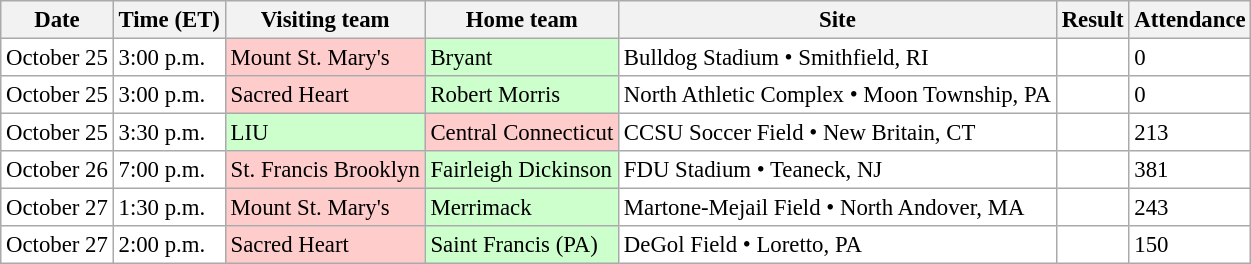<table class="wikitable" style="font-size:95%;">
<tr>
<th>Date</th>
<th>Time (ET)</th>
<th>Visiting team</th>
<th>Home team</th>
<th>Site</th>
<th>Result</th>
<th>Attendance</th>
</tr>
<tr style="background:#fff;">
<td>October 25</td>
<td>3:00 p.m.</td>
<td style="background:#fcc;">Mount St. Mary's</td>
<td style="background:#cfc;">Bryant</td>
<td>Bulldog Stadium • Smithfield, RI</td>
<td></td>
<td>0</td>
</tr>
<tr style="background:#fff;">
<td>October 25</td>
<td>3:00 p.m.</td>
<td style="background:#fcc;">Sacred Heart</td>
<td style="background:#cfc;">Robert Morris</td>
<td>North Athletic Complex • Moon Township, PA</td>
<td></td>
<td>0</td>
</tr>
<tr style="background:#fff;">
<td>October 25</td>
<td>3:30 p.m.</td>
<td style="background:#cfc;">LIU</td>
<td style="background:#fcc;">Central Connecticut</td>
<td>CCSU Soccer Field • New Britain, CT</td>
<td></td>
<td>213</td>
</tr>
<tr style="background:#fff;">
<td>October 26</td>
<td>7:00 p.m.</td>
<td style="background:#fcc;">St. Francis Brooklyn</td>
<td style="background:#cfc;">Fairleigh Dickinson</td>
<td>FDU Stadium • Teaneck, NJ</td>
<td></td>
<td>381</td>
</tr>
<tr style="background:#fff;">
<td>October 27</td>
<td>1:30 p.m.</td>
<td style="background:#fcc;">Mount St. Mary's</td>
<td style="background:#cfc;">Merrimack</td>
<td>Martone-Mejail Field • North Andover, MA</td>
<td></td>
<td>243</td>
</tr>
<tr style="background:#fff;">
<td>October 27</td>
<td>2:00 p.m.</td>
<td style="background:#fcc;">Sacred Heart</td>
<td style="background:#cfc;">Saint Francis (PA)</td>
<td>DeGol Field • Loretto, PA</td>
<td> </td>
<td>150</td>
</tr>
</table>
